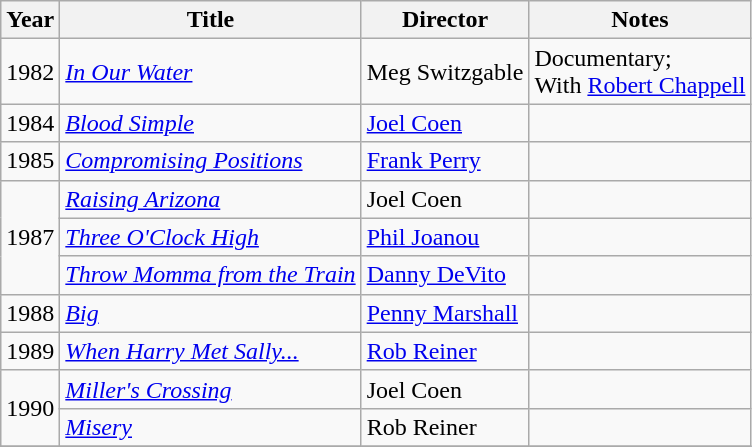<table class="wikitable">
<tr>
<th>Year</th>
<th>Title</th>
<th>Director</th>
<th>Notes</th>
</tr>
<tr>
<td>1982</td>
<td><em><a href='#'>In Our Water</a></em></td>
<td>Meg Switzgable</td>
<td>Documentary;<br>With <a href='#'>Robert Chappell</a></td>
</tr>
<tr>
<td>1984</td>
<td><em><a href='#'>Blood Simple</a></em></td>
<td><a href='#'>Joel Coen</a></td>
<td></td>
</tr>
<tr>
<td>1985</td>
<td><em><a href='#'>Compromising Positions</a></em></td>
<td><a href='#'>Frank Perry</a></td>
<td></td>
</tr>
<tr>
<td rowspan=3>1987</td>
<td><em><a href='#'>Raising Arizona</a></em></td>
<td>Joel Coen</td>
<td></td>
</tr>
<tr>
<td><em><a href='#'>Three O'Clock High</a></em></td>
<td><a href='#'>Phil Joanou</a></td>
<td></td>
</tr>
<tr>
<td><em><a href='#'>Throw Momma from the Train</a></em></td>
<td><a href='#'>Danny DeVito</a></td>
<td></td>
</tr>
<tr>
<td>1988</td>
<td><em><a href='#'>Big</a></em></td>
<td><a href='#'>Penny Marshall</a></td>
<td></td>
</tr>
<tr>
<td>1989</td>
<td><em><a href='#'>When Harry Met Sally...</a></em></td>
<td><a href='#'>Rob Reiner</a></td>
<td></td>
</tr>
<tr>
<td rowspan=2>1990</td>
<td><em><a href='#'>Miller's Crossing</a></em></td>
<td>Joel Coen</td>
<td></td>
</tr>
<tr>
<td><em><a href='#'>Misery</a></em></td>
<td>Rob Reiner</td>
<td></td>
</tr>
<tr>
</tr>
</table>
